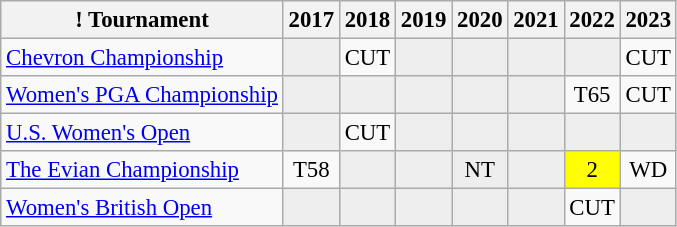<table class="wikitable" style="font-size:95%;text-align:center;">
<tr>
<th>! Tournament</th>
<th>2017</th>
<th>2018</th>
<th>2019</th>
<th>2020</th>
<th>2021</th>
<th>2022</th>
<th>2023</th>
</tr>
<tr>
<td align=left><a href='#'>Chevron Championship</a></td>
<td style="background:#eeeeee;"></td>
<td>CUT</td>
<td style="background:#eeeeee;"></td>
<td style="background:#eeeeee;"></td>
<td style="background:#eeeeee;"></td>
<td style="background:#eeeeee;"></td>
<td>CUT</td>
</tr>
<tr>
<td align=left><a href='#'>Women's PGA Championship</a></td>
<td style="background:#eeeeee;"></td>
<td style="background:#eeeeee;"></td>
<td style="background:#eeeeee;"></td>
<td style="background:#eeeeee;"></td>
<td style="background:#eeeeee;"></td>
<td>T65</td>
<td>CUT</td>
</tr>
<tr>
<td align=left><a href='#'>U.S. Women's Open</a></td>
<td style="background:#eeeeee;"></td>
<td>CUT</td>
<td style="background:#eeeeee;"></td>
<td style="background:#eeeeee;"></td>
<td style="background:#eeeeee;"></td>
<td style="background:#eeeeee;"></td>
<td style="background:#eeeeee;"></td>
</tr>
<tr>
<td align=left><a href='#'>The Evian Championship</a></td>
<td>T58</td>
<td style="background:#eeeeee;"></td>
<td style="background:#eeeeee;"></td>
<td style="background:#eeeeee;">NT</td>
<td style="background:#eeeeee;"></td>
<td style="background:yellow;">2</td>
<td>WD</td>
</tr>
<tr>
<td align=left><a href='#'>Women's British Open</a></td>
<td style="background:#eeeeee;"></td>
<td style="background:#eeeeee;"></td>
<td style="background:#eeeeee;"></td>
<td style="background:#eeeeee;"></td>
<td style="background:#eeeeee;"></td>
<td>CUT</td>
<td style="background:#eeeeee;"></td>
</tr>
</table>
